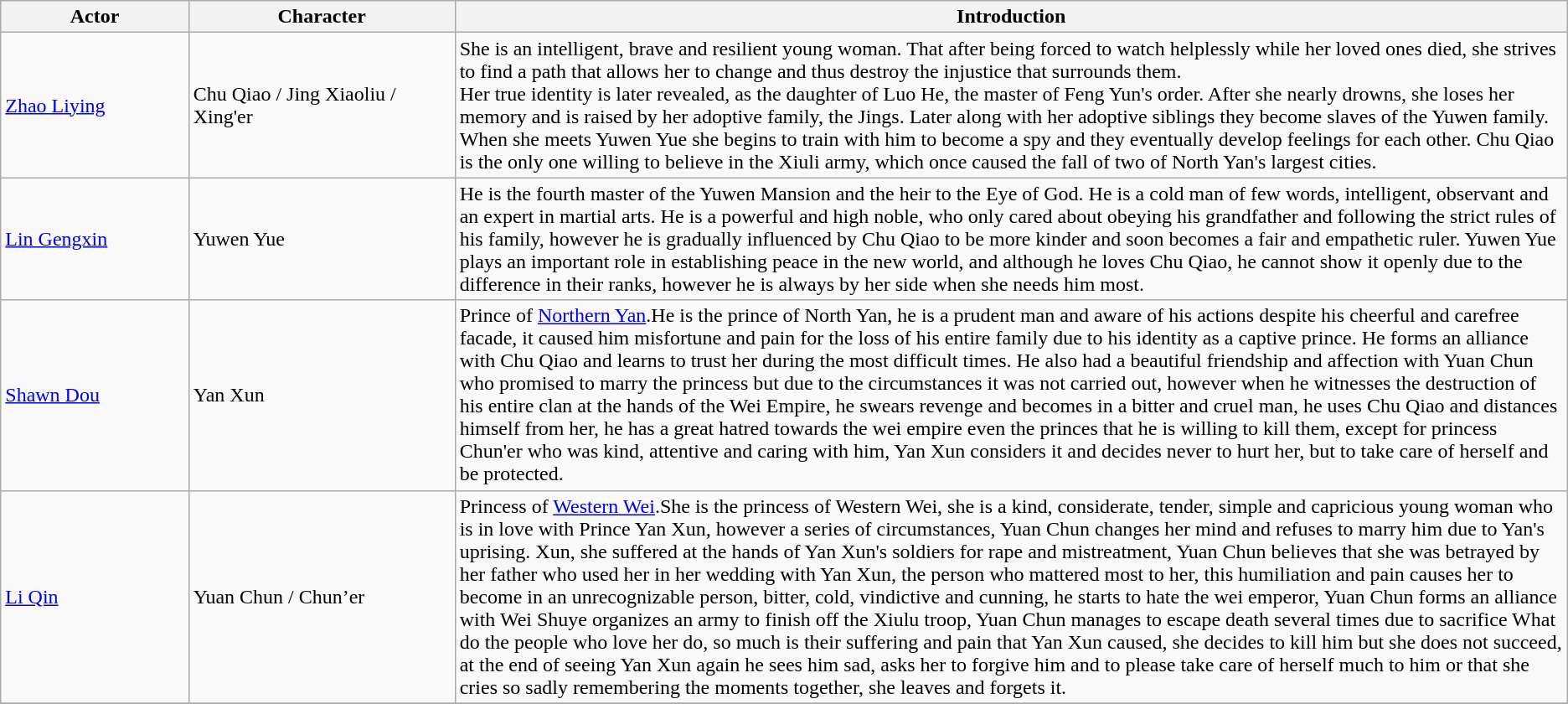<table class="wikitable">
<tr>
<th style="width:12%">Actor</th>
<th style="width:17%">Character</th>
<th>Introduction</th>
</tr>
<tr>
<td><a href='#'>Zhao Liying</a></td>
<td>Chu Qiao / Jing Xiaoliu / Xing'er</td>
<td>She is an intelligent, brave and resilient young woman. That after being forced to watch helplessly while her loved ones died, she strives to find a path that allows her to change and thus destroy the injustice that surrounds them.<br>Her true identity is later revealed, as the daughter of Luo He, the master of Feng Yun's order. After she nearly drowns, she loses her memory and is raised by her adoptive family, the Jings. Later along with her adoptive siblings they become slaves of the Yuwen family. When she meets Yuwen Yue she begins to train with him to become a spy and they eventually develop feelings for each other. Chu Qiao is the only one willing to believe in the Xiuli army, which once caused the fall of two of North Yan's largest cities.</td>
</tr>
<tr>
<td><a href='#'>Lin Gengxin</a></td>
<td>Yuwen Yue</td>
<td>He is the fourth master of the Yuwen Mansion and the heir to the Eye of God. He is a cold man of few words, intelligent, observant and an expert in martial arts. He is a powerful and high noble, who only cared about obeying his grandfather and following the strict rules of his family, however he is gradually influenced by Chu Qiao to be more kinder and soon becomes a fair and empathetic ruler. Yuwen Yue plays an important role in establishing peace in the new world, and although he loves Chu Qiao, he cannot show it openly due to the difference in their ranks, however he is always by her side when she needs him most.</td>
</tr>
<tr>
<td><a href='#'>Shawn Dou</a></td>
<td>Yan Xun</td>
<td>Prince of <a href='#'>Northern Yan</a>.He is the prince of North Yan, he is a prudent man and aware of his actions despite his cheerful and carefree facade, it caused him misfortune and pain for the loss of his entire family due to his identity as a captive prince. He forms an alliance with Chu Qiao and learns to trust her during the most difficult times. He also had a beautiful friendship and affection with Yuan Chun who promised to marry the princess but due to the circumstances it was not carried out, however when he witnesses the destruction of his entire clan at the hands of the Wei Empire, he swears revenge and becomes in a bitter and cruel man, he uses Chu Qiao and distances himself from her, he has a great hatred towards the wei empire even the princes that he is willing to kill them, except for princess Chun'er who was kind, attentive and caring with him, Yan Xun considers it and decides never to hurt her, but to take care of herself and be protected.</td>
</tr>
<tr>
<td><a href='#'>Li Qin</a></td>
<td>Yuan Chun / Chun’er</td>
<td>Princess of <a href='#'>Western Wei</a>.She is the princess of Western Wei, she is a kind, considerate, tender, simple and capricious young woman who is in love with Prince Yan Xun, however a series of circumstances, Yuan Chun changes her mind and refuses to marry him due to Yan's uprising. Xun, she suffered at the hands of Yan Xun's soldiers for rape and mistreatment, Yuan Chun believes that she was betrayed by her father who used her in her wedding with Yan Xun, the person who mattered most to her, this humiliation and pain causes her to become in an unrecognizable person, bitter, cold, vindictive and cunning, he starts to hate the wei emperor, Yuan Chun forms an alliance with Wei Shuye organizes an army to finish off the Xiulu troop, Yuan Chun manages to escape death several times due to sacrifice What do the people who love her do, so much is their suffering and pain that Yan Xun caused, she decides to kill him but she does not succeed, at the end of seeing Yan Xun again he sees him sad, asks her to forgive him and to please take care of herself much to him or that she cries so sadly remembering the moments together, she leaves and forgets it.</td>
</tr>
<tr>
</tr>
</table>
